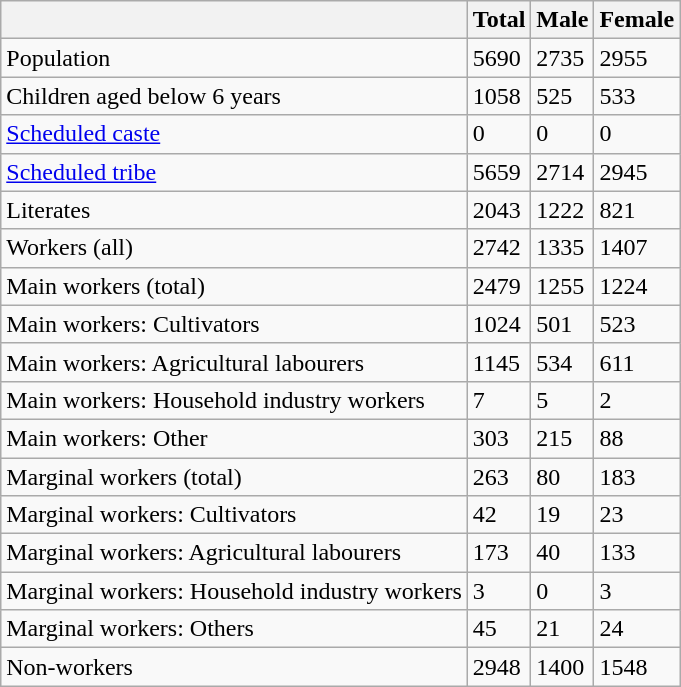<table class="wikitable sortable">
<tr>
<th></th>
<th>Total</th>
<th>Male</th>
<th>Female</th>
</tr>
<tr>
<td>Population</td>
<td>5690</td>
<td>2735</td>
<td>2955</td>
</tr>
<tr>
<td>Children aged below 6 years</td>
<td>1058</td>
<td>525</td>
<td>533</td>
</tr>
<tr>
<td><a href='#'>Scheduled caste</a></td>
<td>0</td>
<td>0</td>
<td>0</td>
</tr>
<tr>
<td><a href='#'>Scheduled tribe</a></td>
<td>5659</td>
<td>2714</td>
<td>2945</td>
</tr>
<tr>
<td>Literates</td>
<td>2043</td>
<td>1222</td>
<td>821</td>
</tr>
<tr>
<td>Workers (all)</td>
<td>2742</td>
<td>1335</td>
<td>1407</td>
</tr>
<tr>
<td>Main workers (total)</td>
<td>2479</td>
<td>1255</td>
<td>1224</td>
</tr>
<tr>
<td>Main workers: Cultivators</td>
<td>1024</td>
<td>501</td>
<td>523</td>
</tr>
<tr>
<td>Main workers: Agricultural labourers</td>
<td>1145</td>
<td>534</td>
<td>611</td>
</tr>
<tr>
<td>Main workers: Household industry workers</td>
<td>7</td>
<td>5</td>
<td>2</td>
</tr>
<tr>
<td>Main workers: Other</td>
<td>303</td>
<td>215</td>
<td>88</td>
</tr>
<tr>
<td>Marginal workers (total)</td>
<td>263</td>
<td>80</td>
<td>183</td>
</tr>
<tr>
<td>Marginal workers: Cultivators</td>
<td>42</td>
<td>19</td>
<td>23</td>
</tr>
<tr>
<td>Marginal workers: Agricultural labourers</td>
<td>173</td>
<td>40</td>
<td>133</td>
</tr>
<tr>
<td>Marginal workers: Household industry workers</td>
<td>3</td>
<td>0</td>
<td>3</td>
</tr>
<tr>
<td>Marginal workers: Others</td>
<td>45</td>
<td>21</td>
<td>24</td>
</tr>
<tr>
<td>Non-workers</td>
<td>2948</td>
<td>1400</td>
<td>1548</td>
</tr>
</table>
